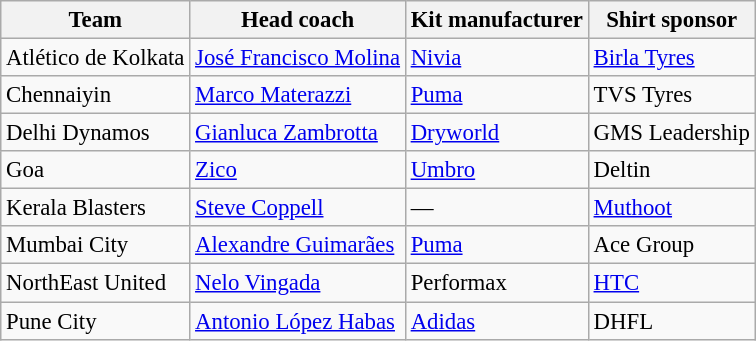<table class="wikitable sortable" style="text-align: left; font-size:95%">
<tr>
<th>Team</th>
<th>Head coach</th>
<th>Kit manufacturer</th>
<th>Shirt sponsor</th>
</tr>
<tr>
<td>Atlético de Kolkata</td>
<td> <a href='#'>José Francisco Molina</a></td>
<td><a href='#'>Nivia</a></td>
<td><a href='#'>Birla Tyres</a></td>
</tr>
<tr>
<td>Chennaiyin</td>
<td> <a href='#'>Marco Materazzi</a></td>
<td><a href='#'>Puma</a></td>
<td>TVS Tyres</td>
</tr>
<tr>
<td>Delhi Dynamos</td>
<td> <a href='#'>Gianluca Zambrotta</a></td>
<td><a href='#'>Dryworld</a></td>
<td>GMS Leadership</td>
</tr>
<tr>
<td>Goa</td>
<td> <a href='#'>Zico</a></td>
<td><a href='#'>Umbro</a></td>
<td>Deltin</td>
</tr>
<tr>
<td>Kerala Blasters</td>
<td> <a href='#'>Steve Coppell</a></td>
<td>—</td>
<td><a href='#'>Muthoot</a></td>
</tr>
<tr>
<td>Mumbai City</td>
<td> <a href='#'>Alexandre Guimarães</a></td>
<td><a href='#'>Puma</a></td>
<td>Ace Group</td>
</tr>
<tr>
<td>NorthEast United</td>
<td> <a href='#'>Nelo Vingada</a></td>
<td>Performax</td>
<td><a href='#'>HTC</a></td>
</tr>
<tr>
<td>Pune City</td>
<td> <a href='#'>Antonio López Habas</a></td>
<td><a href='#'>Adidas</a></td>
<td>DHFL</td>
</tr>
</table>
